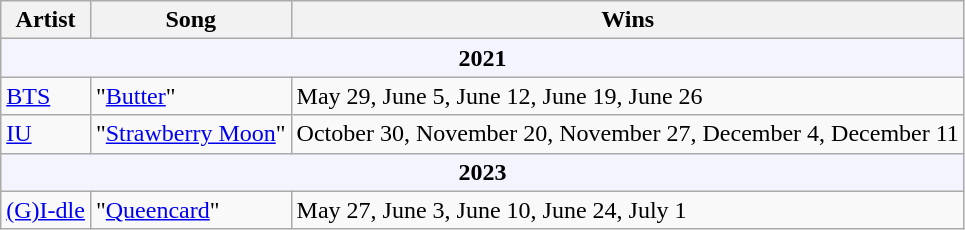<table class="wikitable">
<tr>
<th style="text-align:center">Artist</th>
<th style="text-align:center">Song</th>
<th style="text-align:center">Wins</th>
</tr>
<tr>
<td colspan="3" style="text-align:center; background:#f4f4ff"><strong>2021</strong></td>
</tr>
<tr>
<td><a href='#'>BTS</a></td>
<td>"<a href='#'>Butter</a>"</td>
<td>May 29, June 5, June 12, June 19, June 26</td>
</tr>
<tr>
<td><a href='#'>IU</a></td>
<td>"<a href='#'>Strawberry Moon</a>"</td>
<td>October 30, November 20, November 27, December 4, December 11</td>
</tr>
<tr>
<td colspan="3" style="text-align:center; background:#f4f4ff"><strong>2023</strong></td>
</tr>
<tr>
<td><a href='#'>(G)I-dle</a></td>
<td>"<a href='#'>Queencard</a>"</td>
<td>May 27, June 3, June 10, June 24, July 1</td>
</tr>
</table>
